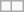<table class="wikitable">
<tr>
<td></td>
<td></td>
</tr>
</table>
